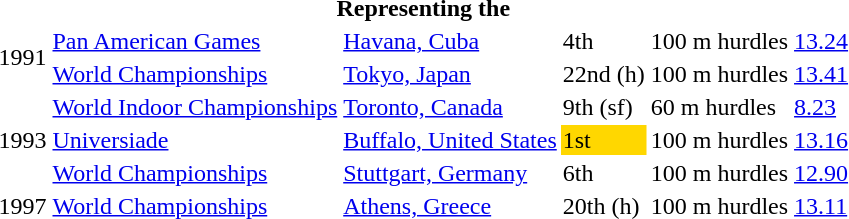<table>
<tr>
<th colspan="6">Representing the </th>
</tr>
<tr>
<td rowspan=2>1991</td>
<td><a href='#'>Pan American Games</a></td>
<td><a href='#'>Havana, Cuba</a></td>
<td>4th</td>
<td>100 m hurdles</td>
<td><a href='#'>13.24</a></td>
</tr>
<tr>
<td><a href='#'>World Championships</a></td>
<td><a href='#'>Tokyo, Japan</a></td>
<td>22nd (h)</td>
<td>100 m hurdles</td>
<td><a href='#'>13.41</a></td>
</tr>
<tr>
<td rowspan=3>1993</td>
<td><a href='#'>World Indoor Championships</a></td>
<td><a href='#'>Toronto, Canada</a></td>
<td>9th (sf)</td>
<td>60 m hurdles</td>
<td><a href='#'>8.23</a></td>
</tr>
<tr>
<td><a href='#'>Universiade</a></td>
<td><a href='#'>Buffalo, United States</a></td>
<td bgcolor=gold>1st</td>
<td>100 m hurdles</td>
<td><a href='#'>13.16</a></td>
</tr>
<tr>
<td><a href='#'>World Championships</a></td>
<td><a href='#'>Stuttgart, Germany</a></td>
<td>6th</td>
<td>100 m hurdles</td>
<td><a href='#'>12.90</a></td>
</tr>
<tr>
<td>1997</td>
<td><a href='#'>World Championships</a></td>
<td><a href='#'>Athens, Greece</a></td>
<td>20th (h)</td>
<td>100 m hurdles</td>
<td><a href='#'>13.11</a></td>
</tr>
</table>
